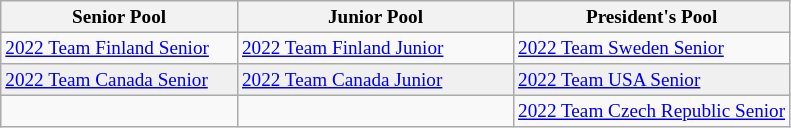<table class=wikitable style="text-align:left; font-size:80%;">
<tr>
<th width=30%>Senior Pool</th>
<th width=35%>Junior Pool</th>
<th width=35%>President's Pool</th>
</tr>
<tr>
<td> <a href='#'>2022 Team Finland Senior</a></td>
<td> <a href='#'>2022 Team Finland Junior</a></td>
<td> <a href='#'>2022 Team Sweden Senior</a></td>
</tr>
<tr bgcolor="#f0f0f0">
<td> <a href='#'>2022 Team Canada Senior</a></td>
<td> <a href='#'>2022 Team Canada Junior</a></td>
<td> <a href='#'>2022 Team USA Senior</a></td>
</tr>
<tr>
<td></td>
<td></td>
<td> <a href='#'>2022 Team Czech Republic Senior</a></td>
</tr>
</table>
